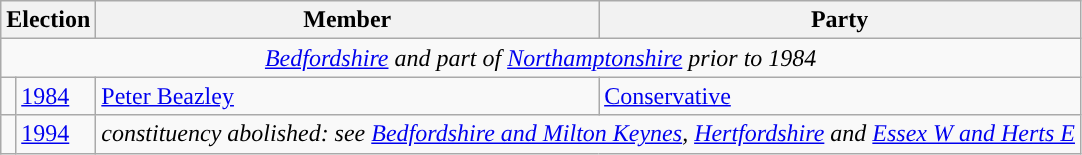<table class="wikitable">
<tr>
<th colspan="2">Election</th>
<th>Member</th>
<th>Party</th>
</tr>
<tr>
<td colspan="4" align="center"><em><a href='#'>Bedfordshire</a> and part of <a href='#'>Northamptonshire</a> prior to 1984</em></td>
</tr>
<tr>
<td style="background-color: "></td>
<td><a href='#'>1984</a></td>
<td><a href='#'>Peter Beazley</a></td>
<td><a href='#'>Conservative</a></td>
</tr>
<tr>
<td></td>
<td><a href='#'>1994</a></td>
<td colspan="2"><em>constituency abolished: see <a href='#'>Bedfordshire and Milton Keynes</a>, <a href='#'>Hertfordshire</a> and <a href='#'>Essex W and Herts E</a></em></td>
</tr>
</table>
